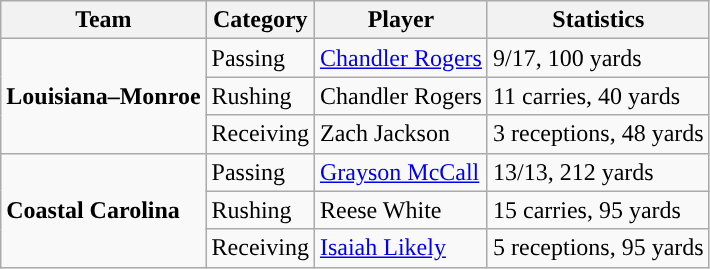<table class="wikitable" style="float: left;">
<tr>
<th>Team</th>
<th>Category</th>
<th>Player</th>
<th>Statistics</th>
</tr>
<tr>
<td rowspan=3><strong>Louisiana–Monroe</strong></td>
<td>Passing</td>
<td><a href='#'>Chandler Rogers</a></td>
<td>9/17, 100 yards</td>
</tr>
<tr>
<td>Rushing</td>
<td>Chandler Rogers</td>
<td>11 carries, 40 yards</td>
</tr>
<tr>
<td>Receiving</td>
<td>Zach Jackson</td>
<td>3 receptions, 48 yards</td>
</tr>
<tr>
<td rowspan=3><strong>Coastal Carolina</strong></td>
<td>Passing</td>
<td><a href='#'>Grayson McCall</a></td>
<td>13/13, 212 yards</td>
</tr>
<tr>
<td>Rushing</td>
<td>Reese White</td>
<td>15 carries, 95 yards</td>
</tr>
<tr>
<td>Receiving</td>
<td><a href='#'>Isaiah Likely</a></td>
<td>5 receptions, 95 yards</td>
</tr>
</table>
